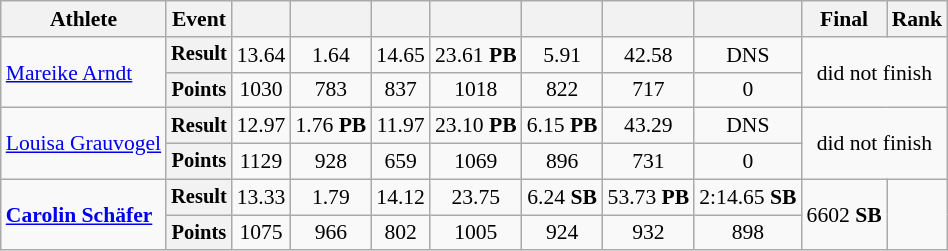<table class="wikitable" style="font-size:90%">
<tr>
<th>Athlete</th>
<th>Event</th>
<th></th>
<th></th>
<th></th>
<th></th>
<th></th>
<th></th>
<th></th>
<th>Final</th>
<th>Rank</th>
</tr>
<tr align=center>
<td rowspan=2 align=left><a href='#'>Mareike Arndt</a></td>
<th style="font-size:95%">Result</th>
<td>13.64</td>
<td>1.64</td>
<td>14.65</td>
<td>23.61 <strong>PB</strong></td>
<td>5.91</td>
<td>42.58</td>
<td>DNS</td>
<td rowspan=2 colspan=2>did not finish</td>
</tr>
<tr align=center>
<th style="font-size:95%">Points</th>
<td>1030</td>
<td>783</td>
<td>837</td>
<td>1018</td>
<td>822</td>
<td>717</td>
<td>0</td>
</tr>
<tr align=center>
<td rowspan=2 align=left><a href='#'>Louisa Grauvogel</a></td>
<th style="font-size:95%">Result</th>
<td>12.97</td>
<td>1.76 <strong>PB</strong></td>
<td>11.97</td>
<td>23.10 <strong>PB</strong></td>
<td>6.15 <strong>PB</strong></td>
<td>43.29</td>
<td>DNS</td>
<td rowspan=2 colspan=2>did not finish</td>
</tr>
<tr align=center>
<th style="font-size:95%">Points</th>
<td>1129</td>
<td>928</td>
<td>659</td>
<td>1069</td>
<td>896</td>
<td>731</td>
<td>0</td>
</tr>
<tr align=center>
<td rowspan=2 align=left><strong><a href='#'>Carolin Schäfer</a></strong></td>
<th style="font-size:95%">Result</th>
<td>13.33</td>
<td>1.79</td>
<td>14.12</td>
<td>23.75</td>
<td>6.24 <strong>SB</strong></td>
<td>53.73 <strong>PB</strong></td>
<td>2:14.65 <strong>SB</strong></td>
<td rowspan=2>6602 <strong>SB</strong></td>
<td rowspan=2></td>
</tr>
<tr align=center>
<th style="font-size:95%">Points</th>
<td>1075</td>
<td>966</td>
<td>802</td>
<td>1005</td>
<td>924</td>
<td>932</td>
<td>898</td>
</tr>
</table>
